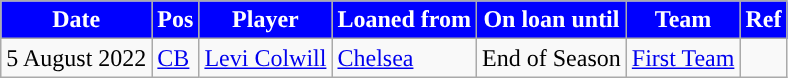<table class="wikitable plainrowheaders sortable">
<tr>
<th style="background:#0000FF; color:#FFFFFF; ">Date</th>
<th style="background:#0000FF; color:#FFFFFF; ">Pos</th>
<th style="background:#0000FF; color:#FFFFFF; ">Player</th>
<th style="background:#0000FF; color:#FFFFFF; ">Loaned from</th>
<th style="background:#0000FF; color:#FFFFFF; ">On loan until</th>
<th style="background:#0000FF; color:#FFFFFF; ">Team</th>
<th style="background:#0000FF; color:#FFFFFF; ">Ref</th>
</tr>
<tr>
<td>5 August 2022</td>
<td><a href='#'>CB</a></td>
<td> <a href='#'>Levi Colwill</a></td>
<td> <a href='#'>Chelsea</a></td>
<td>End of Season</td>
<td><a href='#'>First Team</a></td>
<td></td>
</tr>
</table>
